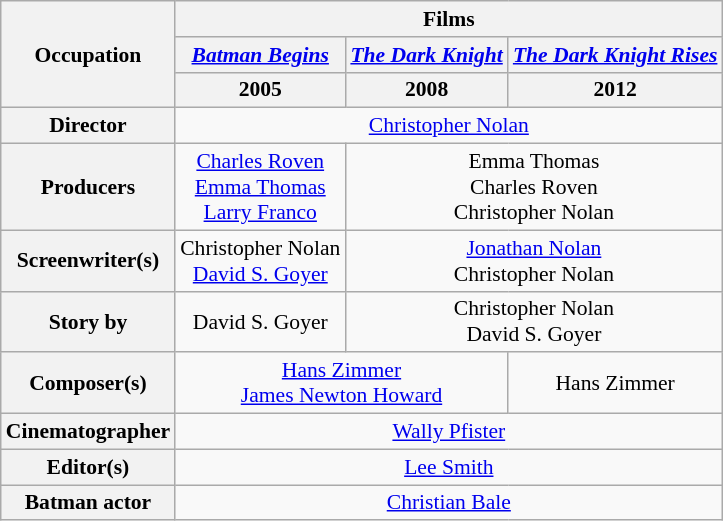<table class="wikitable" style="text-align:center; font-size:90%;">
<tr>
<th rowspan="3">Occupation</th>
<th colspan="3">Films</th>
</tr>
<tr>
<th><em><a href='#'>Batman Begins</a></em></th>
<th><em><a href='#'>The Dark Knight</a></em></th>
<th><em><a href='#'>The Dark Knight Rises</a></em></th>
</tr>
<tr>
<th>2005</th>
<th>2008</th>
<th>2012</th>
</tr>
<tr>
<th>Director</th>
<td colspan="3"><a href='#'>Christopher Nolan</a></td>
</tr>
<tr>
<th>Producers</th>
<td><a href='#'>Charles Roven</a><br><a href='#'>Emma Thomas</a><br><a href='#'>Larry Franco</a></td>
<td colspan="2">Emma Thomas<br>Charles Roven<br>Christopher Nolan</td>
</tr>
<tr>
<th>Screenwriter(s)</th>
<td>Christopher Nolan<br><a href='#'>David S. Goyer</a></td>
<td colspan="2"><a href='#'>Jonathan Nolan</a><br>Christopher Nolan</td>
</tr>
<tr>
<th>Story by</th>
<td>David S. Goyer</td>
<td colspan="2">Christopher Nolan<br>David S. Goyer</td>
</tr>
<tr>
<th>Composer(s)</th>
<td colspan="2"><a href='#'>Hans Zimmer</a><br><a href='#'>James Newton Howard</a></td>
<td>Hans Zimmer</td>
</tr>
<tr>
<th>Cinematographer</th>
<td colspan="3"><a href='#'>Wally Pfister</a></td>
</tr>
<tr>
<th>Editor(s)</th>
<td colspan="3"><a href='#'>Lee Smith</a></td>
</tr>
<tr>
<th>Batman actor</th>
<td colspan="3"><a href='#'>Christian Bale</a></td>
</tr>
</table>
